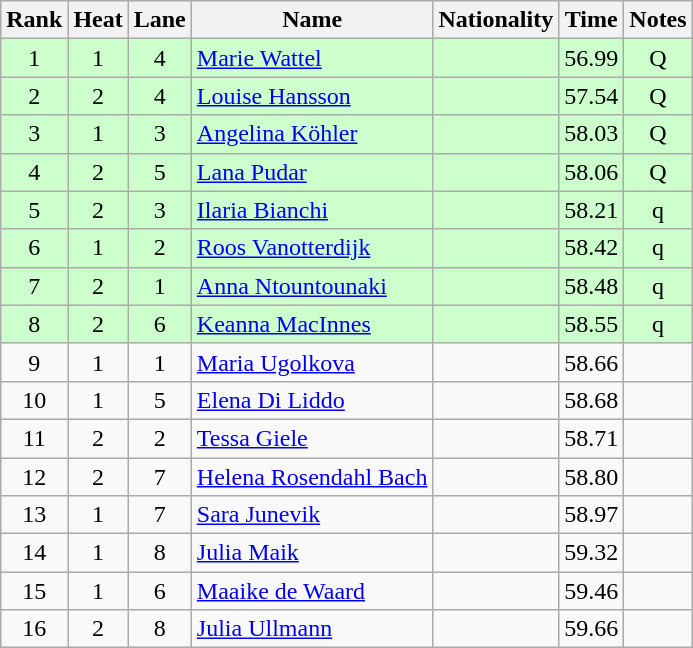<table class="wikitable sortable" style="text-align:center">
<tr>
<th>Rank</th>
<th>Heat</th>
<th>Lane</th>
<th>Name</th>
<th>Nationality</th>
<th>Time</th>
<th>Notes</th>
</tr>
<tr bgcolor=ccffcc>
<td>1</td>
<td>1</td>
<td>4</td>
<td align=left><a href='#'>Marie Wattel</a></td>
<td align=left></td>
<td>56.99</td>
<td>Q</td>
</tr>
<tr bgcolor=ccffcc>
<td>2</td>
<td>2</td>
<td>4</td>
<td align=left><a href='#'>Louise Hansson</a></td>
<td align=left></td>
<td>57.54</td>
<td>Q</td>
</tr>
<tr bgcolor=ccffcc>
<td>3</td>
<td>1</td>
<td>3</td>
<td align=left><a href='#'>Angelina Köhler</a></td>
<td align=left></td>
<td>58.03</td>
<td>Q</td>
</tr>
<tr bgcolor=ccffcc>
<td>4</td>
<td>2</td>
<td>5</td>
<td align=left><a href='#'>Lana Pudar</a></td>
<td align=left></td>
<td>58.06</td>
<td>Q</td>
</tr>
<tr bgcolor=ccffcc>
<td>5</td>
<td>2</td>
<td>3</td>
<td align=left><a href='#'>Ilaria Bianchi</a></td>
<td align=left></td>
<td>58.21</td>
<td>q</td>
</tr>
<tr bgcolor=ccffcc>
<td>6</td>
<td>1</td>
<td>2</td>
<td align=left><a href='#'>Roos Vanotterdijk</a></td>
<td align=left></td>
<td>58.42</td>
<td>q</td>
</tr>
<tr bgcolor=ccffcc>
<td>7</td>
<td>2</td>
<td>1</td>
<td align=left><a href='#'>Anna Ntountounaki</a></td>
<td align=left></td>
<td>58.48</td>
<td>q</td>
</tr>
<tr bgcolor=ccffcc>
<td>8</td>
<td>2</td>
<td>6</td>
<td align=left><a href='#'>Keanna MacInnes</a></td>
<td align=left></td>
<td>58.55</td>
<td>q</td>
</tr>
<tr>
<td>9</td>
<td>1</td>
<td>1</td>
<td align=left><a href='#'>Maria Ugolkova</a></td>
<td align=left></td>
<td>58.66</td>
<td></td>
</tr>
<tr>
<td>10</td>
<td>1</td>
<td>5</td>
<td align=left><a href='#'>Elena Di Liddo</a></td>
<td align=left></td>
<td>58.68</td>
<td></td>
</tr>
<tr>
<td>11</td>
<td>2</td>
<td>2</td>
<td align=left><a href='#'>Tessa Giele</a></td>
<td align=left></td>
<td>58.71</td>
<td></td>
</tr>
<tr>
<td>12</td>
<td>2</td>
<td>7</td>
<td align=left><a href='#'>Helena Rosendahl Bach</a></td>
<td align=left></td>
<td>58.80</td>
<td></td>
</tr>
<tr>
<td>13</td>
<td>1</td>
<td>7</td>
<td align=left><a href='#'>Sara Junevik</a></td>
<td align=left></td>
<td>58.97</td>
<td></td>
</tr>
<tr>
<td>14</td>
<td>1</td>
<td>8</td>
<td align=left><a href='#'>Julia Maik</a></td>
<td align=left></td>
<td>59.32</td>
<td></td>
</tr>
<tr>
<td>15</td>
<td>1</td>
<td>6</td>
<td align=left><a href='#'>Maaike de Waard</a></td>
<td align=left></td>
<td>59.46</td>
<td></td>
</tr>
<tr>
<td>16</td>
<td>2</td>
<td>8</td>
<td align=left><a href='#'>Julia Ullmann</a></td>
<td align=left></td>
<td>59.66</td>
<td></td>
</tr>
</table>
